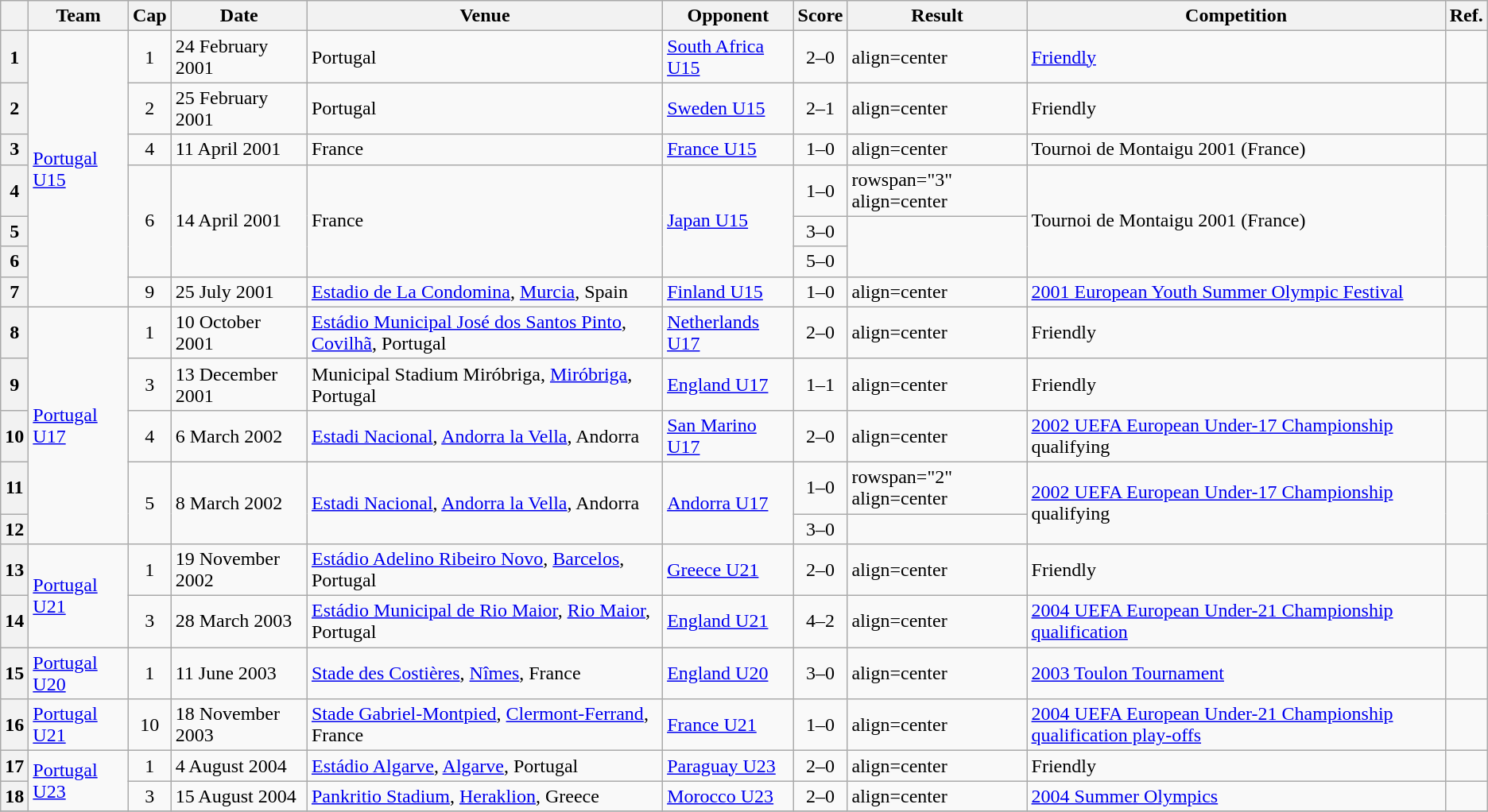<table class="wikitable sortable">
<tr>
<th scope="col"></th>
<th scope="col">Team</th>
<th scope="col">Cap</th>
<th scope="col">Date</th>
<th scope="col">Venue</th>
<th scope="col">Opponent</th>
<th scope="col">Score</th>
<th scope="col">Result</th>
<th scope="col">Competition</th>
<th scope="col">Ref.</th>
</tr>
<tr>
<th>1</th>
<td rowspan="7"> <a href='#'>Portugal U15</a></td>
<td align="center">1</td>
<td>24 February 2001</td>
<td>Portugal</td>
<td> <a href='#'>South Africa U15</a></td>
<td align="center">2–0</td>
<td>align=center </td>
<td><a href='#'>Friendly</a></td>
<td></td>
</tr>
<tr>
<th>2</th>
<td align="center">2</td>
<td>25 February 2001</td>
<td>Portugal</td>
<td> <a href='#'>Sweden U15</a></td>
<td align="center">2–1</td>
<td>align=center </td>
<td>Friendly</td>
<td></td>
</tr>
<tr>
<th>3</th>
<td align="center">4</td>
<td>11 April 2001</td>
<td>France</td>
<td> <a href='#'>France U15</a></td>
<td align="center">1–0</td>
<td>align=center </td>
<td>Tournoi de Montaigu 2001 (France)</td>
<td></td>
</tr>
<tr>
<th>4</th>
<td rowspan="3" align="center">6</td>
<td rowspan="3">14 April 2001</td>
<td rowspan="3">France</td>
<td rowspan="3"> <a href='#'>Japan U15</a></td>
<td align="center">1–0</td>
<td>rowspan="3" align=center </td>
<td rowspan="3">Tournoi de Montaigu 2001 (France)</td>
<td rowspan="3"></td>
</tr>
<tr>
<th>5</th>
<td align="center">3–0</td>
</tr>
<tr>
<th>6</th>
<td align="center">5–0</td>
</tr>
<tr>
<th>7</th>
<td align="center">9</td>
<td>25 July 2001</td>
<td><a href='#'>Estadio de La Condomina</a>, <a href='#'>Murcia</a>, Spain</td>
<td> <a href='#'>Finland U15</a></td>
<td align="center">1–0</td>
<td>align=center </td>
<td><a href='#'>2001 European Youth Summer Olympic Festival</a></td>
<td></td>
</tr>
<tr>
<th>8</th>
<td rowspan="5"> <a href='#'>Portugal U17</a></td>
<td align="center">1</td>
<td>10 October 2001</td>
<td><a href='#'>Estádio Municipal José dos Santos Pinto</a>, <a href='#'>Covilhã</a>, Portugal</td>
<td> <a href='#'>Netherlands U17</a></td>
<td align="center">2–0</td>
<td>align=center </td>
<td>Friendly</td>
<td></td>
</tr>
<tr>
<th>9</th>
<td align="center">3</td>
<td>13 December 2001</td>
<td>Municipal Stadium Miróbriga, <a href='#'>Miróbriga</a>, Portugal</td>
<td> <a href='#'>England U17</a></td>
<td align="center">1–1</td>
<td>align=center </td>
<td>Friendly</td>
<td></td>
</tr>
<tr>
<th>10</th>
<td align="center">4</td>
<td>6 March 2002</td>
<td><a href='#'>Estadi Nacional</a>, <a href='#'>Andorra la Vella</a>, Andorra</td>
<td> <a href='#'>San Marino U17</a></td>
<td align="center">2–0</td>
<td>align=center </td>
<td><a href='#'>2002 UEFA European Under-17 Championship</a> qualifying</td>
<td></td>
</tr>
<tr>
<th>11</th>
<td rowspan="2" align="center">5</td>
<td rowspan="2">8 March 2002</td>
<td rowspan="2"><a href='#'>Estadi Nacional</a>, <a href='#'>Andorra la Vella</a>, Andorra</td>
<td rowspan="2"> <a href='#'>Andorra U17</a></td>
<td align="center">1–0</td>
<td>rowspan="2" align=center </td>
<td rowspan="2"><a href='#'>2002 UEFA European Under-17 Championship</a> qualifying</td>
<td rowspan="2"></td>
</tr>
<tr>
<th>12</th>
<td align="center">3–0</td>
</tr>
<tr>
<th>13</th>
<td rowspan="2"> <a href='#'>Portugal U21</a></td>
<td align="center">1</td>
<td>19 November 2002</td>
<td><a href='#'>Estádio Adelino Ribeiro Novo</a>, <a href='#'>Barcelos</a>, Portugal</td>
<td> <a href='#'>Greece U21</a></td>
<td align="center">2–0</td>
<td>align=center </td>
<td>Friendly</td>
<td></td>
</tr>
<tr>
<th>14</th>
<td align="center">3</td>
<td>28 March 2003</td>
<td><a href='#'>Estádio Municipal de Rio Maior</a>, <a href='#'>Rio Maior</a>, Portugal</td>
<td> <a href='#'>England U21</a></td>
<td align="center">4–2</td>
<td>align=center </td>
<td><a href='#'>2004 UEFA European Under-21 Championship qualification</a></td>
<td></td>
</tr>
<tr>
<th>15</th>
<td> <a href='#'>Portugal U20</a></td>
<td align="center">1</td>
<td>11 June 2003</td>
<td><a href='#'>Stade des Costières</a>, <a href='#'>Nîmes</a>, France</td>
<td> <a href='#'>England U20</a></td>
<td align="center">3–0</td>
<td>align=center </td>
<td><a href='#'>2003 Toulon Tournament</a></td>
<td></td>
</tr>
<tr>
<th>16</th>
<td> <a href='#'>Portugal U21</a></td>
<td align="center">10</td>
<td>18 November 2003</td>
<td><a href='#'>Stade Gabriel-Montpied</a>, <a href='#'>Clermont-Ferrand</a>, France</td>
<td> <a href='#'>France U21</a></td>
<td align="center">1–0</td>
<td>align=center </td>
<td><a href='#'>2004 UEFA European Under-21 Championship qualification play-offs</a></td>
<td></td>
</tr>
<tr>
<th>17</th>
<td rowspan="2"> <a href='#'>Portugal U23</a></td>
<td align="center">1</td>
<td>4 August 2004</td>
<td><a href='#'>Estádio Algarve</a>, <a href='#'>Algarve</a>, Portugal</td>
<td> <a href='#'>Paraguay U23</a></td>
<td align="center">2–0</td>
<td>align=center </td>
<td>Friendly</td>
<td></td>
</tr>
<tr>
<th>18</th>
<td align="center">3</td>
<td>15 August 2004</td>
<td><a href='#'>Pankritio Stadium</a>, <a href='#'>Heraklion</a>, Greece</td>
<td> <a href='#'>Morocco U23</a></td>
<td align="center">2–0</td>
<td>align=center </td>
<td><a href='#'>2004 Summer Olympics</a></td>
<td></td>
</tr>
<tr>
</tr>
</table>
